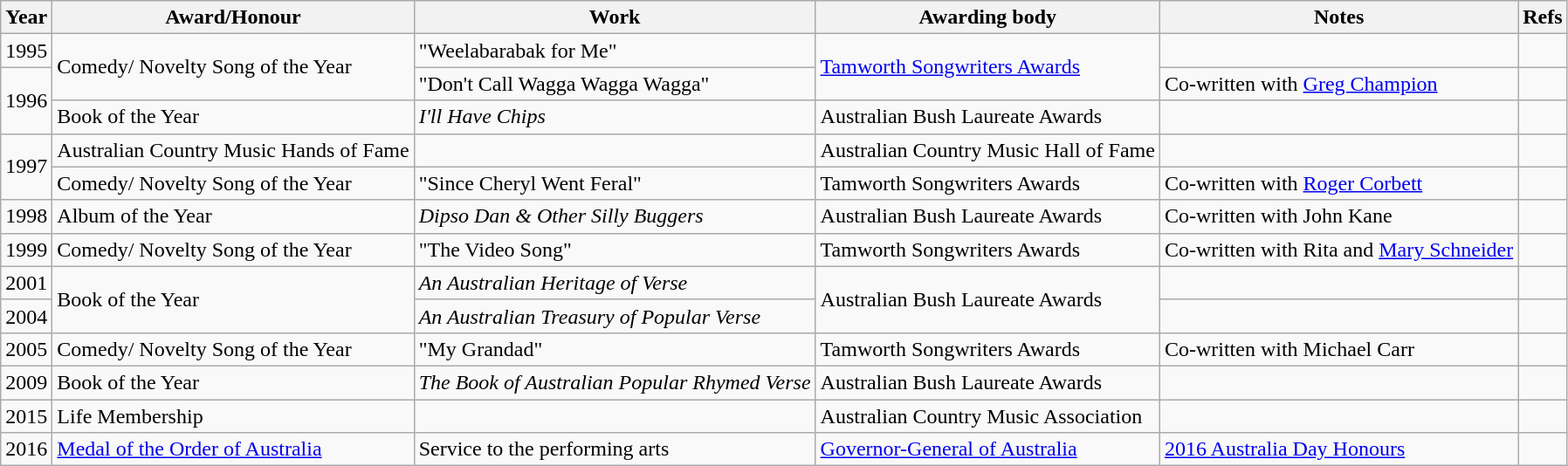<table class="wikitable sortable">
<tr>
<th>Year</th>
<th>Award/Honour</th>
<th>Work</th>
<th>Awarding body</th>
<th class="unsortable">Notes</th>
<th class="unsortable">Refs</th>
</tr>
<tr>
<td>1995</td>
<td rowspan="2">Comedy/ Novelty Song of the Year</td>
<td>"Weelabarabak for Me"</td>
<td rowspan="2"><a href='#'>Tamworth Songwriters Awards</a></td>
<td></td>
<td></td>
</tr>
<tr>
<td rowspan="2">1996</td>
<td>"Don't Call Wagga Wagga Wagga"</td>
<td>Co-written with <a href='#'>Greg Champion</a></td>
<td></td>
</tr>
<tr>
<td>Book of the Year</td>
<td><em>I'll Have Chips</em></td>
<td>Australian Bush Laureate Awards</td>
<td></td>
<td></td>
</tr>
<tr>
<td rowspan="2">1997</td>
<td>Australian Country Music Hands of Fame</td>
<td></td>
<td>Australian Country Music Hall of Fame</td>
<td></td>
<td></td>
</tr>
<tr>
<td>Comedy/ Novelty Song of the Year</td>
<td>"Since Cheryl Went Feral"</td>
<td>Tamworth Songwriters Awards</td>
<td>Co-written with <a href='#'>Roger Corbett</a></td>
<td></td>
</tr>
<tr>
<td>1998</td>
<td>Album of the Year</td>
<td><em>Dipso Dan & Other Silly Buggers</em></td>
<td>Australian Bush Laureate Awards</td>
<td>Co-written with John Kane</td>
<td></td>
</tr>
<tr>
<td>1999</td>
<td>Comedy/ Novelty Song of the Year</td>
<td>"The Video Song"</td>
<td>Tamworth Songwriters Awards</td>
<td>Co-written with Rita and <a href='#'>Mary Schneider</a></td>
<td></td>
</tr>
<tr>
<td>2001</td>
<td rowspan="2">Book of the Year</td>
<td><em>An Australian Heritage of Verse</em></td>
<td rowspan="2">Australian Bush Laureate Awards</td>
<td></td>
<td></td>
</tr>
<tr>
<td>2004</td>
<td><em>An Australian Treasury of Popular Verse</em></td>
<td></td>
<td></td>
</tr>
<tr>
<td>2005</td>
<td>Comedy/ Novelty Song of the Year</td>
<td>"My Grandad"</td>
<td>Tamworth Songwriters Awards</td>
<td>Co-written with Michael Carr</td>
<td></td>
</tr>
<tr>
<td>2009</td>
<td>Book of the Year</td>
<td><em>The Book of Australian Popular Rhymed Verse</em></td>
<td>Australian Bush Laureate Awards</td>
<td></td>
<td></td>
</tr>
<tr>
<td>2015</td>
<td>Life Membership</td>
<td></td>
<td>Australian Country Music Association</td>
<td></td>
<td></td>
</tr>
<tr>
<td>2016</td>
<td><a href='#'>Medal of the Order of Australia</a></td>
<td>Service to the performing arts</td>
<td><a href='#'>Governor-General of Australia</a></td>
<td><a href='#'>2016 Australia Day Honours</a></td>
<td></td>
</tr>
</table>
